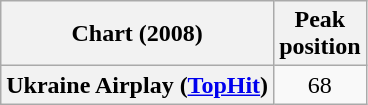<table class="wikitable plainrowheaders" style="text-align:center">
<tr>
<th scope="col">Chart (2008)</th>
<th scope="col">Peak<br>position</th>
</tr>
<tr>
<th scope="row">Ukraine Airplay (<a href='#'>TopHit</a>)</th>
<td>68</td>
</tr>
</table>
